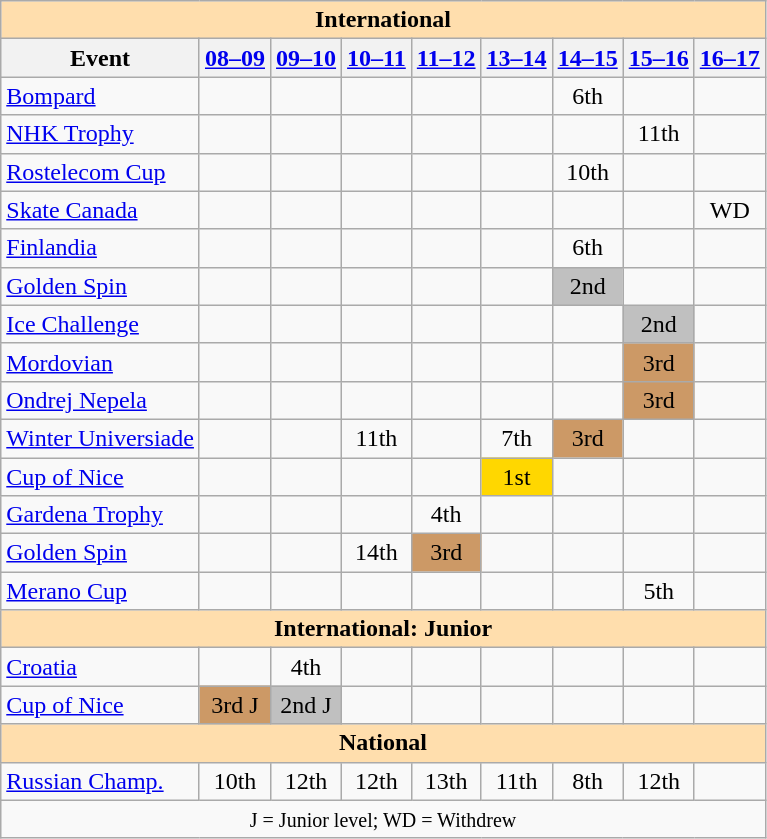<table class="wikitable" style="text-align:center">
<tr>
<th style="background-color: #ffdead; " colspan=9 align=center>International</th>
</tr>
<tr>
<th>Event</th>
<th><a href='#'>08–09</a></th>
<th><a href='#'>09–10</a></th>
<th><a href='#'>10–11</a></th>
<th><a href='#'>11–12</a></th>
<th><a href='#'>13–14</a></th>
<th><a href='#'>14–15</a></th>
<th><a href='#'>15–16</a></th>
<th><a href='#'>16–17</a></th>
</tr>
<tr>
<td align=left> <a href='#'>Bompard</a></td>
<td></td>
<td></td>
<td></td>
<td></td>
<td></td>
<td>6th</td>
<td></td>
<td></td>
</tr>
<tr>
<td align=left> <a href='#'>NHK Trophy</a></td>
<td></td>
<td></td>
<td></td>
<td></td>
<td></td>
<td></td>
<td>11th</td>
<td></td>
</tr>
<tr>
<td align=left> <a href='#'>Rostelecom Cup</a></td>
<td></td>
<td></td>
<td></td>
<td></td>
<td></td>
<td>10th</td>
<td></td>
<td></td>
</tr>
<tr>
<td align=left> <a href='#'>Skate Canada</a></td>
<td></td>
<td></td>
<td></td>
<td></td>
<td></td>
<td></td>
<td></td>
<td>WD</td>
</tr>
<tr>
<td align=left> <a href='#'>Finlandia</a></td>
<td></td>
<td></td>
<td></td>
<td></td>
<td></td>
<td>6th</td>
<td></td>
<td></td>
</tr>
<tr>
<td align=left> <a href='#'>Golden Spin</a></td>
<td></td>
<td></td>
<td></td>
<td></td>
<td></td>
<td bgcolor=silver>2nd</td>
<td></td>
<td></td>
</tr>
<tr>
<td align=left> <a href='#'>Ice Challenge</a></td>
<td></td>
<td></td>
<td></td>
<td></td>
<td></td>
<td></td>
<td bgcolor=silver>2nd</td>
<td></td>
</tr>
<tr>
<td align=left> <a href='#'>Mordovian</a></td>
<td></td>
<td></td>
<td></td>
<td></td>
<td></td>
<td></td>
<td bgcolor=cc9966>3rd</td>
<td></td>
</tr>
<tr>
<td align=left> <a href='#'>Ondrej Nepela</a></td>
<td></td>
<td></td>
<td></td>
<td></td>
<td></td>
<td></td>
<td bgcolor=cc9966>3rd</td>
<td></td>
</tr>
<tr>
<td align=left><a href='#'>Winter Universiade</a></td>
<td></td>
<td></td>
<td>11th</td>
<td></td>
<td>7th</td>
<td bgcolor=cc9966>3rd</td>
<td></td>
<td></td>
</tr>
<tr>
<td align=left><a href='#'>Cup of Nice</a></td>
<td></td>
<td></td>
<td></td>
<td></td>
<td bgcolor=gold>1st</td>
<td></td>
<td></td>
<td></td>
</tr>
<tr>
<td align=left><a href='#'>Gardena Trophy</a></td>
<td></td>
<td></td>
<td></td>
<td>4th</td>
<td></td>
<td></td>
<td></td>
<td></td>
</tr>
<tr>
<td align=left><a href='#'>Golden Spin</a></td>
<td></td>
<td></td>
<td>14th</td>
<td bgcolor=cc9966>3rd</td>
<td></td>
<td></td>
<td></td>
<td></td>
</tr>
<tr>
<td align=left><a href='#'>Merano Cup</a></td>
<td></td>
<td></td>
<td></td>
<td></td>
<td></td>
<td></td>
<td>5th</td>
<td></td>
</tr>
<tr>
<th style="background-color: #ffdead; " colspan=9 align=center>International: Junior</th>
</tr>
<tr>
<td align=left> <a href='#'>Croatia</a></td>
<td></td>
<td>4th</td>
<td></td>
<td></td>
<td></td>
<td></td>
<td></td>
<td></td>
</tr>
<tr>
<td align=left><a href='#'>Cup of Nice</a></td>
<td bgcolor=cc9966>3rd J</td>
<td bgcolor=silver>2nd J</td>
<td></td>
<td></td>
<td></td>
<td></td>
<td></td>
<td></td>
</tr>
<tr>
<th style="background-color: #ffdead; " colspan=9 align=center>National</th>
</tr>
<tr>
<td align=left><a href='#'>Russian Champ.</a></td>
<td>10th</td>
<td>12th</td>
<td>12th</td>
<td>13th</td>
<td>11th</td>
<td>8th</td>
<td>12th</td>
<td></td>
</tr>
<tr>
<td colspan=9 align=center><small> J = Junior level; WD = Withdrew </small></td>
</tr>
</table>
